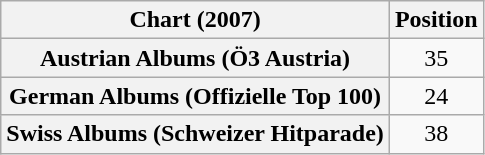<table class="wikitable sortable plainrowheaders" style="text-align:center">
<tr>
<th scope="col">Chart (2007)</th>
<th scope="col">Position</th>
</tr>
<tr>
<th scope="row">Austrian Albums (Ö3 Austria)</th>
<td>35</td>
</tr>
<tr>
<th scope="row">German Albums (Offizielle Top 100)</th>
<td>24</td>
</tr>
<tr>
<th scope="row">Swiss Albums (Schweizer Hitparade)</th>
<td>38</td>
</tr>
</table>
